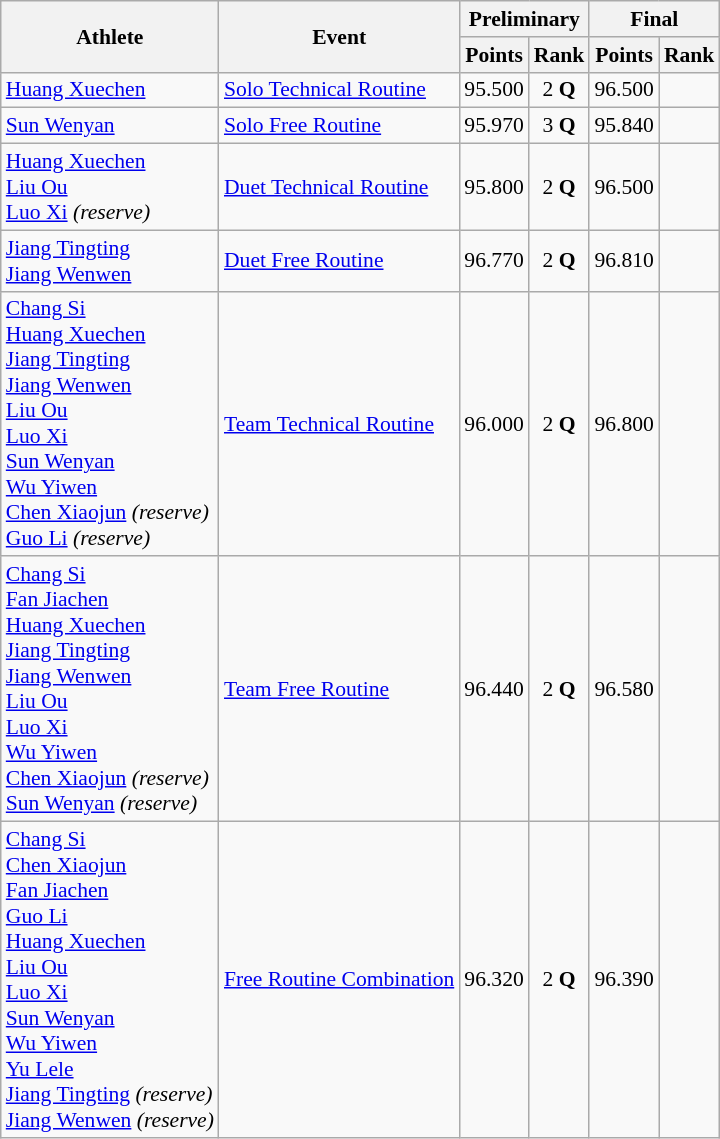<table class=wikitable style="font-size:90%">
<tr>
<th rowspan="2">Athlete</th>
<th rowspan="2">Event</th>
<th colspan="2">Preliminary</th>
<th colspan="2">Final</th>
</tr>
<tr>
<th>Points</th>
<th>Rank</th>
<th>Points</th>
<th>Rank</th>
</tr>
<tr>
<td><a href='#'>Huang Xuechen</a></td>
<td><a href='#'>Solo Technical Routine</a></td>
<td align=center>95.500</td>
<td align=center>2 <strong>Q</strong></td>
<td align=center>96.500</td>
<td align=center></td>
</tr>
<tr>
<td><a href='#'>Sun Wenyan</a></td>
<td><a href='#'>Solo Free Routine</a></td>
<td align=center>95.970</td>
<td align=center>3 <strong>Q</strong></td>
<td align=center>95.840</td>
<td align=center></td>
</tr>
<tr>
<td><a href='#'>Huang Xuechen</a><br><a href='#'>Liu Ou</a><br><a href='#'>Luo Xi</a> <em>(reserve)</em></td>
<td><a href='#'>Duet Technical Routine</a></td>
<td align=center>95.800</td>
<td align=center>2 <strong>Q</strong></td>
<td align=center>96.500</td>
<td align=center></td>
</tr>
<tr>
<td><a href='#'>Jiang Tingting</a><br><a href='#'>Jiang Wenwen</a></td>
<td><a href='#'>Duet Free Routine</a></td>
<td align=center>96.770</td>
<td align=center>2 <strong>Q</strong></td>
<td align=center>96.810</td>
<td align=center></td>
</tr>
<tr>
<td><a href='#'>Chang Si</a><br><a href='#'>Huang Xuechen</a><br><a href='#'>Jiang Tingting</a><br><a href='#'>Jiang Wenwen</a><br><a href='#'>Liu Ou</a><br><a href='#'>Luo Xi</a><br><a href='#'>Sun Wenyan</a><br><a href='#'>Wu Yiwen</a><br><a href='#'>Chen Xiaojun</a> <em>(reserve)</em><br><a href='#'>Guo Li</a> <em>(reserve)</em></td>
<td><a href='#'>Team Technical Routine</a></td>
<td align=center>96.000</td>
<td align=center>2 <strong>Q</strong></td>
<td align=center>96.800</td>
<td align=center></td>
</tr>
<tr>
<td><a href='#'>Chang Si</a><br><a href='#'>Fan Jiachen</a><br><a href='#'>Huang Xuechen</a><br><a href='#'>Jiang Tingting</a><br><a href='#'>Jiang Wenwen</a><br><a href='#'>Liu Ou</a><br><a href='#'>Luo Xi</a><br><a href='#'>Wu Yiwen</a><br><a href='#'>Chen Xiaojun</a> <em>(reserve)</em><br><a href='#'>Sun Wenyan</a> <em>(reserve)</em></td>
<td><a href='#'>Team Free Routine</a></td>
<td align=center>96.440</td>
<td align=center>2 <strong>Q</strong></td>
<td align=center>96.580</td>
<td align=center></td>
</tr>
<tr>
<td><a href='#'>Chang Si</a><br><a href='#'>Chen Xiaojun</a><br><a href='#'>Fan Jiachen</a><br><a href='#'>Guo Li</a><br><a href='#'>Huang Xuechen</a><br><a href='#'>Liu Ou</a><br><a href='#'>Luo Xi</a><br><a href='#'>Sun Wenyan</a><br><a href='#'>Wu Yiwen</a><br><a href='#'>Yu Lele</a><br><a href='#'>Jiang Tingting</a> <em>(reserve)</em><br><a href='#'>Jiang Wenwen</a> <em>(reserve)</em></td>
<td><a href='#'>Free Routine Combination</a></td>
<td align=center>96.320</td>
<td align=center>2 <strong>Q</strong></td>
<td align=center>96.390</td>
<td align=center></td>
</tr>
</table>
